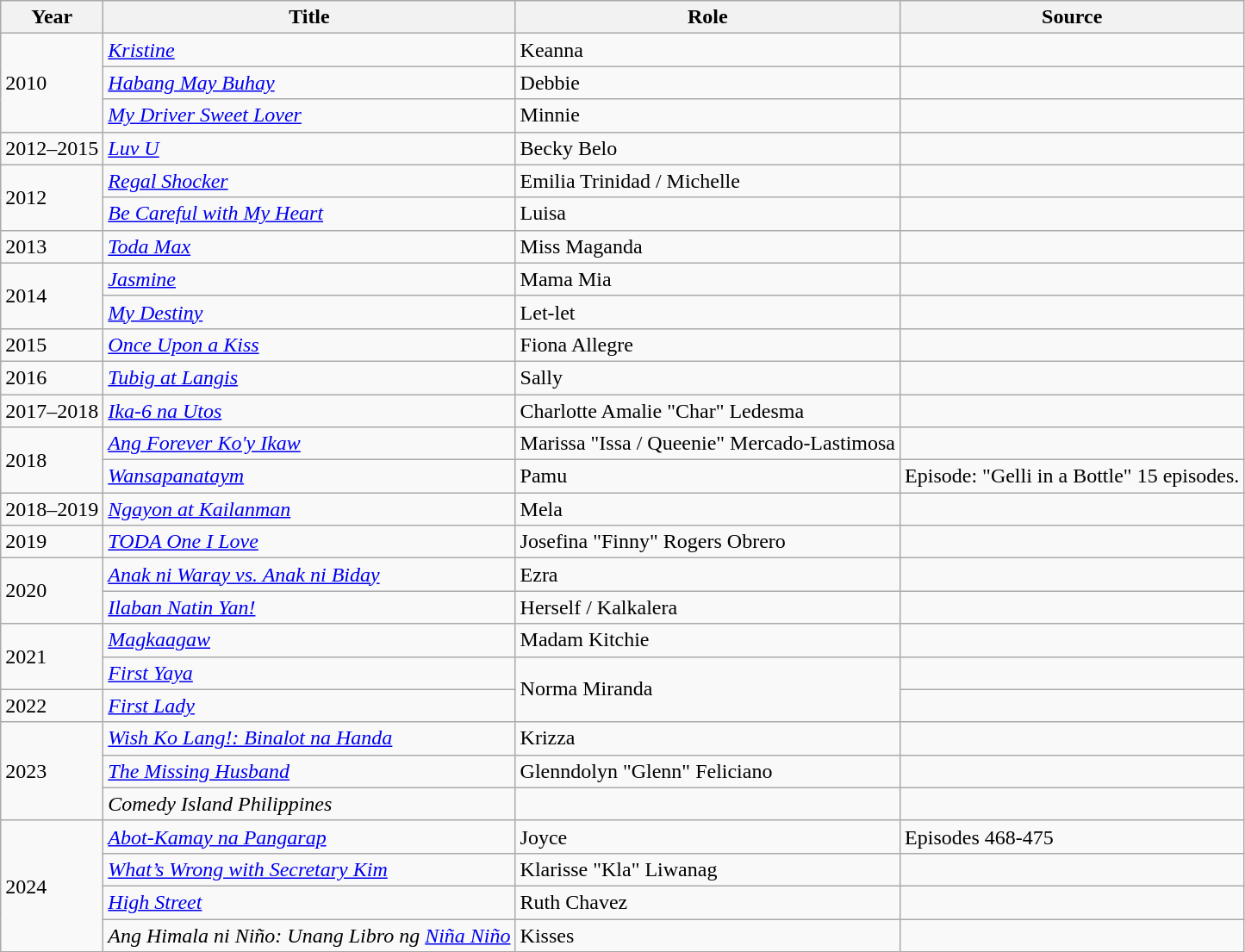<table class="wikitable sortable">
<tr>
<th>Year</th>
<th>Title</th>
<th>Role</th>
<th class="unsortable">Source</th>
</tr>
<tr>
<td rowspan="3">2010</td>
<td><em><a href='#'>Kristine</a></em></td>
<td>Keanna</td>
<td></td>
</tr>
<tr>
<td><em><a href='#'>Habang May Buhay</a></em></td>
<td>Debbie</td>
<td></td>
</tr>
<tr>
<td><em><a href='#'>My Driver Sweet Lover</a></em></td>
<td>Minnie</td>
<td></td>
</tr>
<tr>
<td>2012–2015</td>
<td><em><a href='#'>Luv U</a></em></td>
<td>Becky Belo</td>
<td></td>
</tr>
<tr>
<td rowspan="2">2012</td>
<td><em><a href='#'>Regal Shocker</a></em></td>
<td>Emilia Trinidad / Michelle</td>
<td></td>
</tr>
<tr>
<td><em><a href='#'>Be Careful with My Heart</a></em></td>
<td>Luisa</td>
<td></td>
</tr>
<tr>
<td>2013</td>
<td><em><a href='#'>Toda Max</a></em></td>
<td>Miss Maganda</td>
<td></td>
</tr>
<tr>
<td rowspan="2">2014</td>
<td><em><a href='#'>Jasmine</a></em></td>
<td>Mama Mia</td>
<td></td>
</tr>
<tr>
<td><em><a href='#'>My Destiny</a></em></td>
<td>Let-let</td>
<td></td>
</tr>
<tr>
<td>2015</td>
<td><em><a href='#'>Once Upon a Kiss</a></em></td>
<td>Fiona Allegre</td>
<td></td>
</tr>
<tr>
<td>2016</td>
<td><em><a href='#'>Tubig at Langis</a></em></td>
<td>Sally</td>
<td></td>
</tr>
<tr>
<td>2017–2018</td>
<td><em><a href='#'>Ika-6 na Utos</a></em></td>
<td>Charlotte Amalie "Char" Ledesma</td>
<td></td>
</tr>
<tr>
<td rowspan="2">2018</td>
<td><em><a href='#'>Ang Forever Ko'y Ikaw</a></em></td>
<td>Marissa "Issa / Queenie" Mercado-Lastimosa</td>
<td></td>
</tr>
<tr>
<td><em><a href='#'>Wansapanataym</a></em></td>
<td>Pamu</td>
<td>Episode: "Gelli in a Bottle" 15 episodes.</td>
</tr>
<tr>
<td>2018–2019</td>
<td><em><a href='#'>Ngayon at Kailanman</a></em></td>
<td>Mela</td>
<td></td>
</tr>
<tr>
<td>2019</td>
<td><em><a href='#'>TODA One I Love</a></em></td>
<td>Josefina "Finny" Rogers Obrero</td>
<td></td>
</tr>
<tr>
<td rowspan="2">2020</td>
<td><em><a href='#'>Anak ni Waray vs. Anak ni Biday</a></em></td>
<td>Ezra</td>
<td></td>
</tr>
<tr>
<td><em><a href='#'>Ilaban Natin Yan!</a></em></td>
<td>Herself / Kalkalera</td>
<td></td>
</tr>
<tr>
<td rowspan="2">2021</td>
<td><em><a href='#'>Magkaagaw</a></em></td>
<td>Madam Kitchie</td>
<td></td>
</tr>
<tr>
<td><em><a href='#'>First Yaya</a></em></td>
<td rowspan="2">Norma Miranda</td>
<td></td>
</tr>
<tr>
<td>2022</td>
<td><em><a href='#'>First Lady</a></em></td>
<td></td>
</tr>
<tr>
<td rowspan="3">2023</td>
<td><em><a href='#'>Wish Ko Lang!: Binalot na Handa</a></em></td>
<td>Krizza</td>
<td></td>
</tr>
<tr>
<td><em><a href='#'>The Missing Husband</a></em></td>
<td>Glenndolyn "Glenn" Feliciano</td>
<td></td>
</tr>
<tr>
<td><em>Comedy Island Philippines</em></td>
<td></td>
<td></td>
</tr>
<tr>
<td rowspan="4">2024</td>
<td><em><a href='#'>Abot-Kamay na Pangarap</a></em></td>
<td>Joyce</td>
<td>Episodes 468-475</td>
</tr>
<tr>
<td><em><a href='#'>What’s Wrong with Secretary Kim</a></em></td>
<td>Klarisse "Kla" Liwanag</td>
<td></td>
</tr>
<tr>
<td><a href='#'><em>High Street</em></a></td>
<td>Ruth Chavez</td>
<td></td>
</tr>
<tr>
<td><em>Ang Himala ni Niño: Unang Libro ng <a href='#'>Niña Niño</a></em></td>
<td>Kisses</td>
<td></td>
</tr>
</table>
